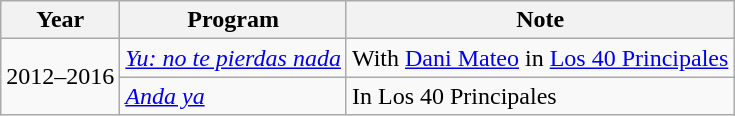<table class=wikitable>
<tr>
<th>Year</th>
<th>Program</th>
<th>Note</th>
</tr>
<tr>
<td rowspan="2">2012–2016</td>
<td><em><a href='#'>Yu: no te pierdas nada</a></em></td>
<td>With <a href='#'>Dani Mateo</a> in <a href='#'>Los 40 Principales</a></td>
</tr>
<tr>
<td><em><a href='#'>Anda ya</a></em></td>
<td>In Los 40 Principales</td>
</tr>
</table>
